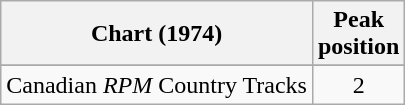<table class="wikitable sortable">
<tr>
<th align="left">Chart (1974)</th>
<th align="center">Peak<br>position</th>
</tr>
<tr>
</tr>
<tr>
<td align="left">Canadian <em>RPM</em> Country Tracks</td>
<td align="center">2</td>
</tr>
</table>
